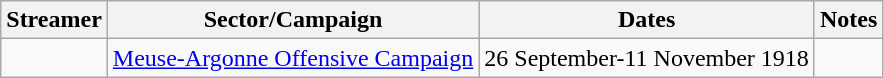<table class="wikitable">
<tr>
<th>Streamer</th>
<th>Sector/Campaign</th>
<th>Dates</th>
<th>Notes</th>
</tr>
<tr>
<td></td>
<td><a href='#'>Meuse-Argonne Offensive Campaign</a></td>
<td>26 September-11 November 1918</td>
<td></td>
</tr>
</table>
